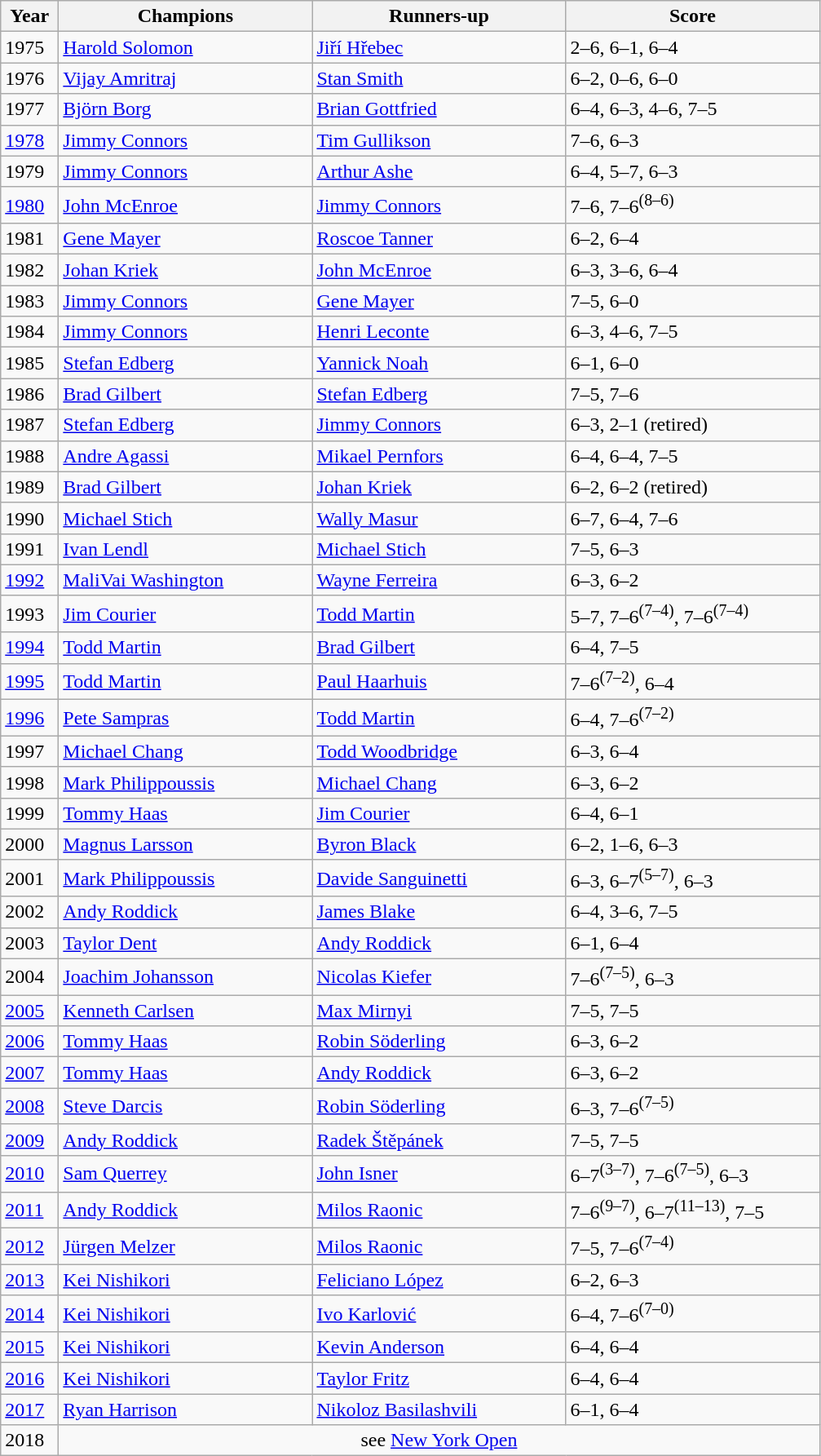<table class="wikitable">
<tr>
<th style="width:40px">Year</th>
<th style="width:200px">Champions</th>
<th style="width:200px">Runners-up</th>
<th style="width:200px" class="unsortable">Score</th>
</tr>
<tr>
<td>1975</td>
<td> <a href='#'>Harold Solomon</a></td>
<td> <a href='#'>Jiří Hřebec</a></td>
<td>2–6, 6–1, 6–4</td>
</tr>
<tr>
<td>1976</td>
<td> <a href='#'>Vijay Amritraj</a></td>
<td> <a href='#'>Stan Smith</a></td>
<td>6–2, 0–6, 6–0</td>
</tr>
<tr>
<td>1977</td>
<td> <a href='#'>Björn Borg</a></td>
<td> <a href='#'>Brian Gottfried</a></td>
<td>6–4, 6–3, 4–6, 7–5</td>
</tr>
<tr>
<td><a href='#'>1978</a></td>
<td> <a href='#'>Jimmy Connors</a></td>
<td> <a href='#'>Tim Gullikson</a></td>
<td>7–6, 6–3</td>
</tr>
<tr>
<td>1979</td>
<td> <a href='#'>Jimmy Connors</a></td>
<td> <a href='#'>Arthur Ashe</a></td>
<td>6–4, 5–7, 6–3</td>
</tr>
<tr>
<td><a href='#'>1980</a></td>
<td> <a href='#'>John McEnroe</a></td>
<td> <a href='#'>Jimmy Connors</a></td>
<td>7–6, 7–6<sup>(8–6)</sup></td>
</tr>
<tr>
<td>1981</td>
<td> <a href='#'>Gene Mayer</a></td>
<td> <a href='#'>Roscoe Tanner</a></td>
<td>6–2, 6–4</td>
</tr>
<tr>
<td>1982</td>
<td> <a href='#'>Johan Kriek</a></td>
<td> <a href='#'>John McEnroe</a></td>
<td>6–3, 3–6, 6–4</td>
</tr>
<tr>
<td>1983</td>
<td> <a href='#'>Jimmy Connors</a></td>
<td> <a href='#'>Gene Mayer</a></td>
<td>7–5, 6–0</td>
</tr>
<tr>
<td>1984</td>
<td> <a href='#'>Jimmy Connors</a></td>
<td> <a href='#'>Henri Leconte</a></td>
<td>6–3, 4–6, 7–5</td>
</tr>
<tr>
<td>1985</td>
<td> <a href='#'>Stefan Edberg</a></td>
<td> <a href='#'>Yannick Noah</a></td>
<td>6–1, 6–0</td>
</tr>
<tr>
<td>1986</td>
<td> <a href='#'>Brad Gilbert</a></td>
<td> <a href='#'>Stefan Edberg</a></td>
<td>7–5, 7–6</td>
</tr>
<tr>
<td>1987</td>
<td> <a href='#'>Stefan Edberg</a></td>
<td> <a href='#'>Jimmy Connors</a></td>
<td>6–3, 2–1 (retired)</td>
</tr>
<tr>
<td>1988</td>
<td> <a href='#'>Andre Agassi</a></td>
<td> <a href='#'>Mikael Pernfors</a></td>
<td>6–4, 6–4, 7–5</td>
</tr>
<tr>
<td>1989</td>
<td> <a href='#'>Brad Gilbert</a></td>
<td> <a href='#'>Johan Kriek</a></td>
<td>6–2, 6–2 (retired)</td>
</tr>
<tr>
<td>1990</td>
<td> <a href='#'>Michael Stich</a></td>
<td> <a href='#'>Wally Masur</a></td>
<td>6–7, 6–4, 7–6</td>
</tr>
<tr>
<td>1991</td>
<td> <a href='#'>Ivan Lendl</a></td>
<td> <a href='#'>Michael Stich</a></td>
<td>7–5, 6–3</td>
</tr>
<tr>
<td><a href='#'>1992</a></td>
<td> <a href='#'>MaliVai Washington</a></td>
<td> <a href='#'>Wayne Ferreira</a></td>
<td>6–3, 6–2</td>
</tr>
<tr>
<td>1993</td>
<td> <a href='#'>Jim Courier</a></td>
<td> <a href='#'>Todd Martin</a></td>
<td>5–7, 7–6<sup>(7–4)</sup>, 7–6<sup>(7–4)</sup></td>
</tr>
<tr>
<td><a href='#'>1994</a></td>
<td> <a href='#'>Todd Martin</a></td>
<td> <a href='#'>Brad Gilbert</a></td>
<td>6–4, 7–5</td>
</tr>
<tr>
<td><a href='#'>1995</a></td>
<td> <a href='#'>Todd Martin</a></td>
<td> <a href='#'>Paul Haarhuis</a></td>
<td>7–6<sup>(7–2)</sup>, 6–4</td>
</tr>
<tr>
<td><a href='#'>1996</a></td>
<td> <a href='#'>Pete Sampras</a></td>
<td> <a href='#'>Todd Martin</a></td>
<td>6–4, 7–6<sup>(7–2)</sup></td>
</tr>
<tr>
<td>1997</td>
<td> <a href='#'>Michael Chang</a></td>
<td> <a href='#'>Todd Woodbridge</a></td>
<td>6–3, 6–4</td>
</tr>
<tr>
<td>1998</td>
<td> <a href='#'>Mark Philippoussis</a></td>
<td> <a href='#'>Michael Chang</a></td>
<td>6–3, 6–2</td>
</tr>
<tr>
<td>1999</td>
<td> <a href='#'>Tommy Haas</a></td>
<td> <a href='#'>Jim Courier</a></td>
<td>6–4, 6–1</td>
</tr>
<tr>
<td>2000</td>
<td> <a href='#'>Magnus Larsson</a></td>
<td> <a href='#'>Byron Black</a></td>
<td>6–2, 1–6, 6–3</td>
</tr>
<tr>
<td>2001</td>
<td> <a href='#'>Mark Philippoussis</a></td>
<td> <a href='#'>Davide Sanguinetti</a></td>
<td>6–3, 6–7<sup>(5–7)</sup>, 6–3</td>
</tr>
<tr>
<td>2002</td>
<td> <a href='#'>Andy Roddick</a></td>
<td> <a href='#'>James Blake</a></td>
<td>6–4, 3–6, 7–5</td>
</tr>
<tr>
<td>2003</td>
<td> <a href='#'>Taylor Dent</a></td>
<td> <a href='#'>Andy Roddick</a></td>
<td>6–1, 6–4</td>
</tr>
<tr>
<td>2004</td>
<td> <a href='#'>Joachim Johansson</a></td>
<td> <a href='#'>Nicolas Kiefer</a></td>
<td>7–6<sup>(7–5)</sup>, 6–3</td>
</tr>
<tr>
<td><a href='#'>2005</a></td>
<td> <a href='#'>Kenneth Carlsen</a></td>
<td> <a href='#'>Max Mirnyi</a></td>
<td>7–5, 7–5</td>
</tr>
<tr>
<td><a href='#'>2006</a></td>
<td> <a href='#'>Tommy Haas</a></td>
<td> <a href='#'>Robin Söderling</a></td>
<td>6–3, 6–2</td>
</tr>
<tr>
<td><a href='#'>2007</a></td>
<td> <a href='#'>Tommy Haas</a></td>
<td> <a href='#'>Andy Roddick</a></td>
<td>6–3, 6–2</td>
</tr>
<tr>
<td><a href='#'>2008</a></td>
<td> <a href='#'>Steve Darcis</a></td>
<td> <a href='#'>Robin Söderling</a></td>
<td>6–3, 7–6<sup>(7–5)</sup></td>
</tr>
<tr>
<td><a href='#'>2009</a></td>
<td> <a href='#'>Andy Roddick</a></td>
<td> <a href='#'>Radek Štěpánek</a></td>
<td>7–5, 7–5</td>
</tr>
<tr>
<td><a href='#'>2010</a></td>
<td> <a href='#'>Sam Querrey</a></td>
<td> <a href='#'>John Isner</a></td>
<td>6–7<sup>(3–7)</sup>, 7–6<sup>(7–5)</sup>, 6–3</td>
</tr>
<tr>
<td><a href='#'>2011</a></td>
<td> <a href='#'>Andy Roddick</a></td>
<td> <a href='#'>Milos Raonic</a></td>
<td>7–6<sup>(9–7)</sup>, 6–7<sup>(11–13)</sup>, 7–5</td>
</tr>
<tr>
<td><a href='#'>2012</a></td>
<td> <a href='#'>Jürgen Melzer</a></td>
<td> <a href='#'>Milos Raonic</a></td>
<td>7–5, 7–6<sup>(7–4)</sup></td>
</tr>
<tr>
<td><a href='#'>2013</a></td>
<td> <a href='#'>Kei Nishikori</a></td>
<td> <a href='#'>Feliciano López</a></td>
<td>6–2, 6–3</td>
</tr>
<tr>
<td><a href='#'>2014</a></td>
<td> <a href='#'>Kei Nishikori</a></td>
<td> <a href='#'>Ivo Karlović</a></td>
<td>6–4, 7–6<sup>(7–0)</sup></td>
</tr>
<tr>
<td><a href='#'>2015</a></td>
<td> <a href='#'>Kei Nishikori</a></td>
<td> <a href='#'>Kevin Anderson</a></td>
<td>6–4, 6–4</td>
</tr>
<tr>
<td><a href='#'>2016</a></td>
<td> <a href='#'>Kei Nishikori</a></td>
<td> <a href='#'>Taylor Fritz</a></td>
<td>6–4, 6–4</td>
</tr>
<tr>
<td><a href='#'>2017</a></td>
<td> <a href='#'>Ryan Harrison</a></td>
<td> <a href='#'>Nikoloz Basilashvili</a></td>
<td>6–1, 6–4</td>
</tr>
<tr>
<td>2018</td>
<td colspan="3" align="center">see <a href='#'>New York Open</a></td>
</tr>
</table>
